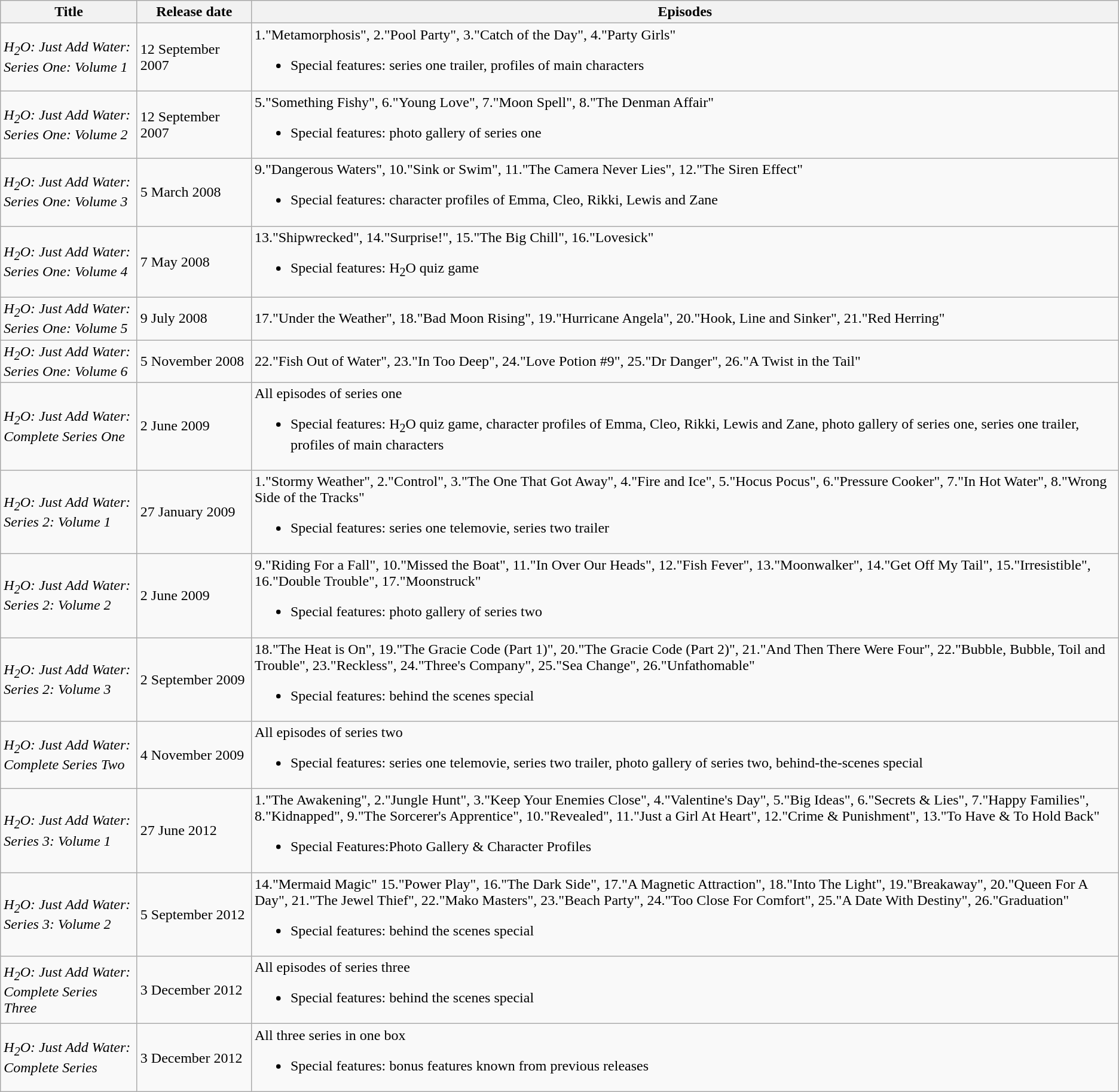<table class="wikitable">
<tr>
<th width=145px>Title</th>
<th width=120px>Release date</th>
<th>Episodes</th>
</tr>
<tr>
<td><em>H<sub>2</sub>O: Just Add Water:<br>Series One: Volume 1</em></td>
<td>12 September 2007</td>
<td>1."Metamorphosis", 2."Pool Party", 3."Catch of the Day", 4."Party Girls"<br><ul><li>Special features: series one trailer, profiles of main characters</li></ul></td>
</tr>
<tr>
<td><em>H<sub>2</sub>O: Just Add Water:<br>Series One: Volume 2</em></td>
<td>12 September 2007</td>
<td>5."Something Fishy", 6."Young Love", 7."Moon Spell", 8."The Denman Affair"<br><ul><li>Special features: photo gallery of series one</li></ul></td>
</tr>
<tr>
<td><em>H<sub>2</sub>O: Just Add Water:<br>Series One: Volume 3</em></td>
<td>5 March 2008</td>
<td>9."Dangerous Waters", 10."Sink or Swim", 11."The Camera Never Lies", 12."The Siren Effect"<br><ul><li>Special features: character profiles of Emma, Cleo, Rikki, Lewis and Zane</li></ul></td>
</tr>
<tr>
<td><em>H<sub>2</sub>O: Just Add Water:<br>Series One: Volume 4</em></td>
<td>7 May 2008</td>
<td>13."Shipwrecked", 14."Surprise!", 15."The Big Chill", 16."Lovesick"<br><ul><li>Special features: H<sub>2</sub>O quiz game</li></ul></td>
</tr>
<tr>
<td><em>H<sub>2</sub>O: Just Add Water:<br>Series One: Volume 5</em></td>
<td>9 July 2008</td>
<td>17."Under the Weather", 18."Bad Moon Rising", 19."Hurricane Angela", 20."Hook, Line and Sinker", 21."Red Herring"</td>
</tr>
<tr>
<td><em>H<sub>2</sub>O: Just Add Water:<br>Series One: Volume 6</em></td>
<td>5 November 2008</td>
<td>22."Fish Out of Water", 23."In Too Deep", 24."Love Potion #9", 25."Dr Danger", 26."A Twist in the Tail"</td>
</tr>
<tr>
<td><em>H<sub>2</sub>O: Just Add Water:<br>Complete Series One</em></td>
<td>2 June 2009</td>
<td>All episodes of series one<br><ul><li>Special features: H<sub>2</sub>O quiz game, character profiles of Emma, Cleo, Rikki, Lewis and Zane, photo gallery of series one, series one trailer, profiles of main characters</li></ul></td>
</tr>
<tr>
<td><em>H<sub>2</sub>O: Just Add Water:<br>Series 2: Volume 1</em></td>
<td>27 January 2009</td>
<td>1."Stormy Weather", 2."Control", 3."The One That Got Away", 4."Fire and Ice", 5."Hocus Pocus", 6."Pressure Cooker", 7."In Hot Water", 8."Wrong Side of the Tracks"<br><ul><li>Special features: series one telemovie, series two trailer</li></ul></td>
</tr>
<tr>
<td><em>H<sub>2</sub>O: Just Add Water:<br>Series 2: Volume 2</em></td>
<td>2 June 2009</td>
<td>9."Riding For a Fall", 10."Missed the Boat", 11."In Over Our Heads", 12."Fish Fever", 13."Moonwalker", 14."Get Off My Tail", 15."Irresistible", 16."Double Trouble", 17."Moonstruck"<br><ul><li>Special features: photo gallery of series two</li></ul></td>
</tr>
<tr>
<td><em>H<sub>2</sub>O: Just Add Water:<br>Series 2: Volume 3</em></td>
<td>2 September 2009</td>
<td>18."The Heat is On", 19."The Gracie Code (Part 1)", 20."The Gracie Code (Part 2)", 21."And Then There Were Four", 22."Bubble, Bubble, Toil and Trouble", 23."Reckless", 24."Three's Company", 25."Sea Change", 26."Unfathomable"<br><ul><li>Special features: behind the scenes special</li></ul></td>
</tr>
<tr>
<td><em>H<sub>2</sub>O: Just Add Water:<br>Complete Series Two</em></td>
<td>4 November 2009</td>
<td>All episodes of series two<br><ul><li>Special features: series one telemovie, series two trailer, photo gallery of series two, behind-the-scenes special</li></ul></td>
</tr>
<tr>
<td><em>H<sub>2</sub>O: Just Add Water:<br>Series 3: Volume 1</em></td>
<td>27 June 2012</td>
<td>1."The Awakening", 2."Jungle Hunt", 3."Keep Your Enemies Close", 4."Valentine's Day", 5."Big Ideas", 6."Secrets & Lies", 7."Happy Families", 8."Kidnapped", 9."The Sorcerer's Apprentice", 10."Revealed", 11."Just a Girl At Heart", 12."Crime & Punishment", 13."To Have & To Hold Back"<br><ul><li>Special Features:Photo Gallery & Character Profiles</li></ul></td>
</tr>
<tr>
<td><em>H<sub>2</sub>O: Just Add Water:<br>Series 3: Volume 2</em></td>
<td>5 September 2012</td>
<td>14."Mermaid Magic" 15."Power Play", 16."The Dark Side", 17."A Magnetic Attraction", 18."Into The Light", 19."Breakaway", 20."Queen For A Day", 21."The Jewel Thief", 22."Mako Masters", 23."Beach Party", 24."Too Close For Comfort", 25."A Date With Destiny", 26."Graduation"<br><ul><li>Special features: behind the scenes special</li></ul></td>
</tr>
<tr>
<td><em>H<sub>2</sub>O: Just Add Water:<br>Complete Series Three</em></td>
<td>3 December 2012</td>
<td>All episodes of series three<br><ul><li>Special features: behind the scenes special</li></ul></td>
</tr>
<tr>
<td><em>H<sub>2</sub>O: Just Add Water:<br>Complete Series</em></td>
<td>3 December 2012</td>
<td>All three series in one box<br><ul><li>Special features: bonus features known from previous releases</li></ul></td>
</tr>
</table>
